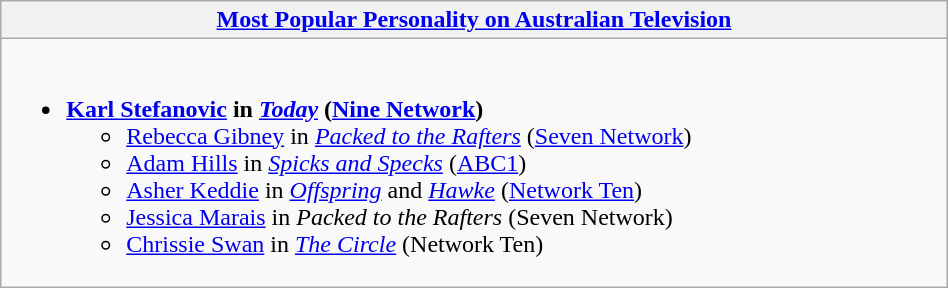<table class=wikitable width="50%">
<tr>
<th width="25%"><a href='#'>Most Popular Personality on Australian Television</a></th>
</tr>
<tr>
<td valign="top"><br><ul><li><strong><a href='#'>Karl Stefanovic</a> in <em><a href='#'>Today</a></em> (<a href='#'>Nine Network</a>)</strong><ul><li><a href='#'>Rebecca Gibney</a> in <em><a href='#'>Packed to the Rafters</a></em> (<a href='#'>Seven Network</a>)</li><li><a href='#'>Adam Hills</a> in <em><a href='#'>Spicks and Specks</a></em> (<a href='#'>ABC1</a>)</li><li><a href='#'>Asher Keddie</a> in <em><a href='#'>Offspring</a></em> and <em><a href='#'>Hawke</a></em> (<a href='#'>Network Ten</a>)</li><li><a href='#'>Jessica Marais</a> in <em>Packed to the Rafters</em> (Seven Network)</li><li><a href='#'>Chrissie Swan</a> in <em><a href='#'>The Circle</a></em> (Network Ten)</li></ul></li></ul></td>
</tr>
</table>
